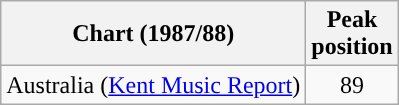<table class="wikitable">
<tr>
<th scope="col">Chart (1987/88)</th>
<th>Peak<br>position</th>
</tr>
<tr>
<td>Australia (<a href='#'>Kent Music Report</a>)</td>
<td style="text-align:center;">89</td>
</tr>
</table>
